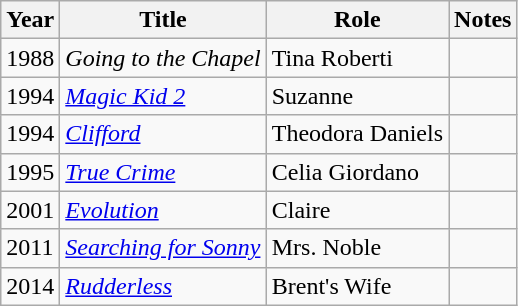<table class="wikitable sortable">
<tr>
<th>Year</th>
<th>Title</th>
<th>Role</th>
<th>Notes</th>
</tr>
<tr>
<td>1988</td>
<td><em>Going to the Chapel</em></td>
<td>Tina Roberti</td>
<td></td>
</tr>
<tr>
<td>1994</td>
<td><em><a href='#'>Magic Kid 2</a></em></td>
<td>Suzanne</td>
<td></td>
</tr>
<tr>
<td>1994</td>
<td><a href='#'><em>Clifford</em></a></td>
<td>Theodora Daniels</td>
<td></td>
</tr>
<tr>
<td>1995</td>
<td><a href='#'><em>True Crime</em></a></td>
<td>Celia Giordano</td>
<td></td>
</tr>
<tr>
<td>2001</td>
<td><a href='#'><em>Evolution</em></a></td>
<td>Claire</td>
<td></td>
</tr>
<tr>
<td>2011</td>
<td><em><a href='#'>Searching for Sonny</a></em></td>
<td>Mrs. Noble</td>
<td></td>
</tr>
<tr>
<td>2014</td>
<td><em><a href='#'>Rudderless</a></em></td>
<td>Brent's Wife</td>
<td></td>
</tr>
</table>
